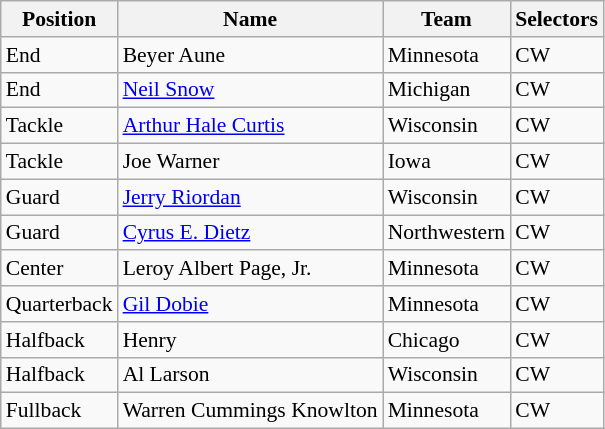<table class="wikitable" style="font-size: 90%">
<tr>
<th>Position</th>
<th>Name</th>
<th>Team</th>
<th>Selectors</th>
</tr>
<tr>
<td>End</td>
<td>Beyer Aune</td>
<td>Minnesota</td>
<td>CW</td>
</tr>
<tr>
<td>End</td>
<td><a href='#'>Neil Snow</a></td>
<td>Michigan</td>
<td>CW</td>
</tr>
<tr>
<td>Tackle</td>
<td><a href='#'>Arthur Hale Curtis</a></td>
<td>Wisconsin</td>
<td>CW</td>
</tr>
<tr>
<td>Tackle</td>
<td>Joe Warner</td>
<td>Iowa</td>
<td>CW</td>
</tr>
<tr>
<td>Guard</td>
<td><a href='#'>Jerry Riordan</a></td>
<td>Wisconsin</td>
<td>CW</td>
</tr>
<tr>
<td>Guard</td>
<td><a href='#'>Cyrus E. Dietz</a></td>
<td>Northwestern</td>
<td>CW</td>
</tr>
<tr>
<td>Center</td>
<td>Leroy Albert Page, Jr.</td>
<td>Minnesota</td>
<td>CW</td>
</tr>
<tr>
<td>Quarterback</td>
<td><a href='#'>Gil Dobie</a></td>
<td>Minnesota</td>
<td>CW</td>
</tr>
<tr>
<td>Halfback</td>
<td>Henry</td>
<td>Chicago</td>
<td>CW</td>
</tr>
<tr>
<td>Halfback</td>
<td>Al Larson</td>
<td>Wisconsin</td>
<td>CW</td>
</tr>
<tr>
<td>Fullback</td>
<td>Warren Cummings Knowlton</td>
<td>Minnesota</td>
<td>CW</td>
</tr>
</table>
